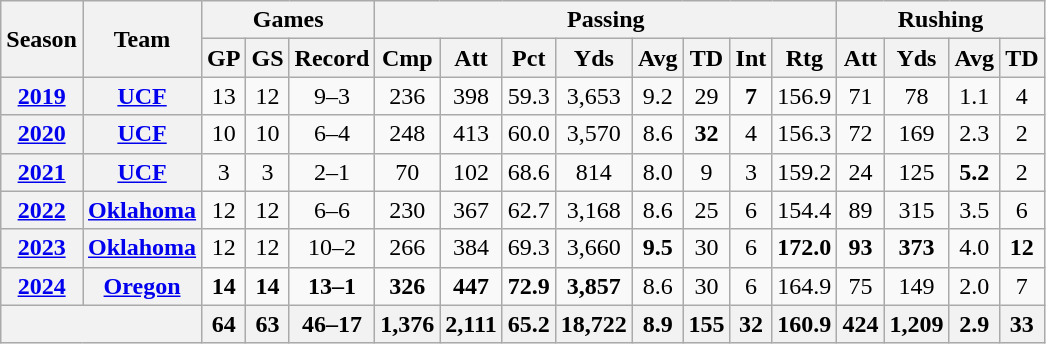<table class="wikitable" style="text-align:center;">
<tr>
<th rowspan="2">Season</th>
<th rowspan="2">Team</th>
<th colspan="3">Games</th>
<th colspan="8">Passing</th>
<th colspan="5">Rushing</th>
</tr>
<tr>
<th>GP</th>
<th>GS</th>
<th>Record</th>
<th>Cmp</th>
<th>Att</th>
<th>Pct</th>
<th>Yds</th>
<th>Avg</th>
<th>TD</th>
<th>Int</th>
<th>Rtg</th>
<th>Att</th>
<th>Yds</th>
<th>Avg</th>
<th>TD</th>
</tr>
<tr>
<th><a href='#'>2019</a></th>
<th><a href='#'>UCF</a></th>
<td>13</td>
<td>12</td>
<td>9–3</td>
<td>236</td>
<td>398</td>
<td>59.3</td>
<td>3,653</td>
<td>9.2</td>
<td>29</td>
<td><strong>7</strong></td>
<td>156.9</td>
<td>71</td>
<td>78</td>
<td>1.1</td>
<td>4</td>
</tr>
<tr>
<th><a href='#'>2020</a></th>
<th><a href='#'>UCF</a></th>
<td>10</td>
<td>10</td>
<td>6–4</td>
<td>248</td>
<td>413</td>
<td>60.0</td>
<td>3,570</td>
<td>8.6</td>
<td><strong>32</strong></td>
<td>4</td>
<td>156.3</td>
<td>72</td>
<td>169</td>
<td>2.3</td>
<td>2</td>
</tr>
<tr>
<th><a href='#'>2021</a></th>
<th><a href='#'>UCF</a></th>
<td>3</td>
<td>3</td>
<td>2–1</td>
<td>70</td>
<td>102</td>
<td>68.6</td>
<td>814</td>
<td>8.0</td>
<td>9</td>
<td>3</td>
<td>159.2</td>
<td>24</td>
<td>125</td>
<td><strong>5.2</strong></td>
<td>2</td>
</tr>
<tr>
<th><a href='#'>2022</a></th>
<th><a href='#'>Oklahoma</a></th>
<td>12</td>
<td>12</td>
<td>6–6</td>
<td>230</td>
<td>367</td>
<td>62.7</td>
<td>3,168</td>
<td>8.6</td>
<td>25</td>
<td>6</td>
<td>154.4</td>
<td>89</td>
<td>315</td>
<td>3.5</td>
<td>6</td>
</tr>
<tr>
<th><a href='#'>2023</a></th>
<th><a href='#'>Oklahoma</a></th>
<td>12</td>
<td>12</td>
<td>10–2</td>
<td>266</td>
<td>384</td>
<td>69.3</td>
<td>3,660</td>
<td><strong>9.5</strong></td>
<td>30</td>
<td>6</td>
<td><strong>172.0</strong></td>
<td><strong>93</strong></td>
<td><strong>373</strong></td>
<td>4.0</td>
<td><strong>12</strong></td>
</tr>
<tr>
<th><a href='#'>2024</a></th>
<th><a href='#'>Oregon</a></th>
<td><strong>14</strong></td>
<td><strong>14</strong></td>
<td><strong>13–1</strong></td>
<td><strong>326</strong></td>
<td><strong>447</strong></td>
<td><strong>72.9</strong></td>
<td><strong>3,857</strong></td>
<td>8.6</td>
<td>30</td>
<td>6</td>
<td>164.9</td>
<td>75</td>
<td>149</td>
<td>2.0</td>
<td>7</td>
</tr>
<tr>
<th colspan="2"></th>
<th>64</th>
<th>63</th>
<th>46–17</th>
<th>1,376</th>
<th>2,111</th>
<th>65.2</th>
<th>18,722</th>
<th>8.9</th>
<th>155</th>
<th>32</th>
<th>160.9</th>
<th>424</th>
<th>1,209</th>
<th>2.9</th>
<th>33</th>
</tr>
</table>
